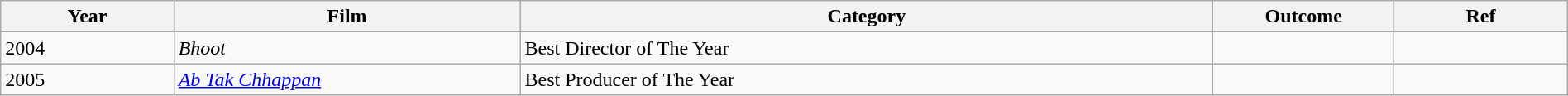<table class="wikitable" style="width:100%;">
<tr>
<th width=5%>Year</th>
<th style="width:10%;">Film</th>
<th style="width:20%;">Category</th>
<th style="width:5%;">Outcome</th>
<th style="width:5%;">Ref</th>
</tr>
<tr>
<td>2004</td>
<td><em>Bhoot</em></td>
<td>Best Director of The Year</td>
<td></td>
<td></td>
</tr>
<tr>
<td>2005</td>
<td><em><a href='#'>Ab Tak Chhappan</a></em></td>
<td>Best Producer of The Year</td>
<td></td>
<td></td>
</tr>
</table>
